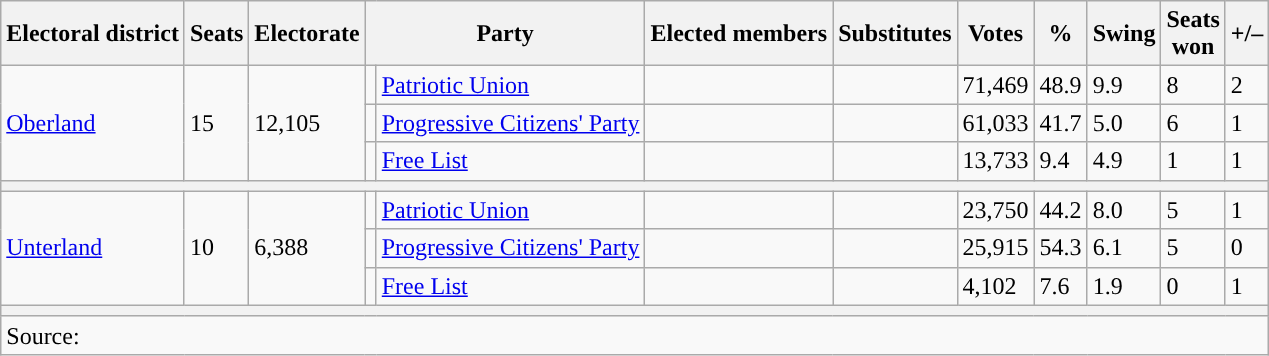<table class="wikitable">
<tr>
<th>Electoral district</th>
<th>Seats</th>
<th>Electorate</th>
<th colspan="2">Party</th>
<th>Elected members</th>
<th>Substitutes</th>
<th>Votes</th>
<th>%</th>
<th>Swing</th>
<th>Seats<br>won</th>
<th>+/–</th>
</tr>
<tr>
<td rowspan="3"><a href='#'>Oberland</a></td>
<td rowspan="3">15</td>
<td rowspan="3">12,105</td>
<td></td>
<td><a href='#'>Patriotic Union</a></td>
<td></td>
<td></td>
<td>71,469</td>
<td>48.9</td>
<td> 9.9</td>
<td>8</td>
<td> 2</td>
</tr>
<tr>
<td></td>
<td><a href='#'>Progressive Citizens' Party</a></td>
<td></td>
<td></td>
<td>61,033</td>
<td>41.7</td>
<td> 5.0</td>
<td>6</td>
<td> 1</td>
</tr>
<tr>
<td></td>
<td><a href='#'>Free List</a></td>
<td></td>
<td></td>
<td>13,733</td>
<td>9.4</td>
<td> 4.9</td>
<td>1</td>
<td> 1</td>
</tr>
<tr>
<th colspan="12"></th>
</tr>
<tr>
<td rowspan="3"><a href='#'>Unterland</a></td>
<td rowspan="3">10</td>
<td rowspan="3">6,388</td>
<td></td>
<td><a href='#'>Patriotic Union</a></td>
<td></td>
<td></td>
<td>23,750</td>
<td>44.2</td>
<td> 8.0</td>
<td>5</td>
<td> 1</td>
</tr>
<tr>
<td></td>
<td><a href='#'>Progressive Citizens' Party</a></td>
<td></td>
<td></td>
<td>25,915</td>
<td>54.3</td>
<td> 6.1</td>
<td>5</td>
<td>0</td>
</tr>
<tr>
<td></td>
<td><a href='#'>Free List</a></td>
<td></td>
<td></td>
<td>4,102</td>
<td>7.6</td>
<td> 1.9</td>
<td>0</td>
<td> 1</td>
</tr>
<tr>
<th colspan="12"></th>
</tr>
<tr>
<td colspan="12">Source: </td>
</tr>
</table>
